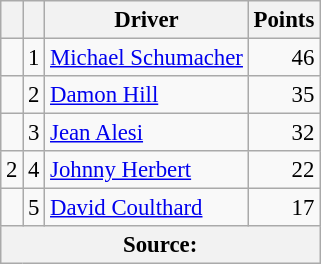<table class="wikitable" style="font-size: 95%;">
<tr>
<th></th>
<th scope="col"></th>
<th scope="col">Driver</th>
<th scope="col">Points</th>
</tr>
<tr>
<td align="left"></td>
<td scope="row">1</td>
<td> <a href='#'>Michael Schumacher</a></td>
<td align="right">46</td>
</tr>
<tr>
<td align="left"></td>
<td scope="row">2</td>
<td> <a href='#'>Damon Hill</a></td>
<td align="right">35</td>
</tr>
<tr>
<td align="left"></td>
<td scope="row">3</td>
<td> <a href='#'>Jean Alesi</a></td>
<td align="right">32</td>
</tr>
<tr>
<td align="left"> 2</td>
<td scope="row">4</td>
<td> <a href='#'>Johnny Herbert</a></td>
<td align="right">22</td>
</tr>
<tr>
<td align="left"></td>
<td scope="row">5</td>
<td> <a href='#'>David Coulthard</a></td>
<td align="right">17</td>
</tr>
<tr>
<th colspan=4>Source:</th>
</tr>
</table>
